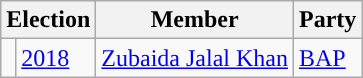<table class="wikitable">
<tr>
<th colspan="2">Election</th>
<th>Member</th>
<th>Party</th>
</tr>
<tr>
<td style="background-color: "></td>
<td><a href='#'>2018</a></td>
<td><a href='#'>Zubaida Jalal Khan</a></td>
<td><a href='#'>BAP</a></td>
</tr>
</table>
